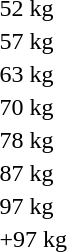<table>
<tr>
<td>52 kg</td>
<td></td>
<td></td>
<td></td>
</tr>
<tr>
<td>57 kg</td>
<td></td>
<td></td>
<td></td>
</tr>
<tr>
<td>63 kg</td>
<td></td>
<td></td>
<td></td>
</tr>
<tr>
<td>70 kg</td>
<td></td>
<td></td>
<td></td>
</tr>
<tr>
<td>78 kg</td>
<td></td>
<td></td>
<td></td>
</tr>
<tr>
<td>87 kg</td>
<td></td>
<td></td>
<td></td>
</tr>
<tr>
<td>97 kg</td>
<td></td>
<td></td>
<td></td>
</tr>
<tr>
<td>+97 kg</td>
<td></td>
<td></td>
<td></td>
</tr>
</table>
